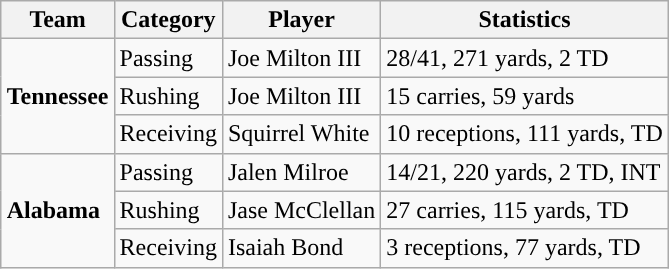<table class="wikitable" style="float: right;">
<tr>
<th>Team</th>
<th>Category</th>
<th>Player</th>
<th>Statistics</th>
</tr>
<tr>
<td rowspan=3><strong>Tennessee</strong></td>
<td>Passing</td>
<td>Joe Milton III</td>
<td>28/41, 271 yards, 2 TD</td>
</tr>
<tr>
<td>Rushing</td>
<td>Joe Milton III</td>
<td>15 carries, 59 yards</td>
</tr>
<tr>
<td>Receiving</td>
<td>Squirrel White</td>
<td>10 receptions, 111 yards, TD</td>
</tr>
<tr>
<td rowspan=3><strong>Alabama</strong></td>
<td>Passing</td>
<td>Jalen Milroe</td>
<td>14/21, 220 yards, 2 TD, INT</td>
</tr>
<tr>
<td>Rushing</td>
<td>Jase McClellan</td>
<td>27 carries, 115 yards, TD</td>
</tr>
<tr>
<td>Receiving</td>
<td>Isaiah Bond</td>
<td>3 receptions, 77 yards, TD</td>
</tr>
</table>
